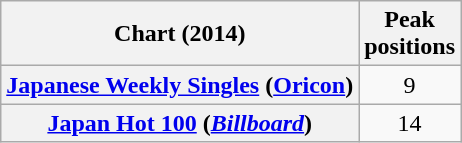<table class="wikitable sortable plainrowheaders" style="text-align:center">
<tr>
<th scope="col">Chart (2014)</th>
<th scope="col">Peak<br>positions</th>
</tr>
<tr>
<th scope="row"><a href='#'>Japanese Weekly Singles</a> (<a href='#'>Oricon</a>)</th>
<td style="text-align:center">9</td>
</tr>
<tr>
<th scope="row"><a href='#'>Japan Hot 100</a> (<a href='#'><em>Billboard</em></a>)</th>
<td>14</td>
</tr>
</table>
